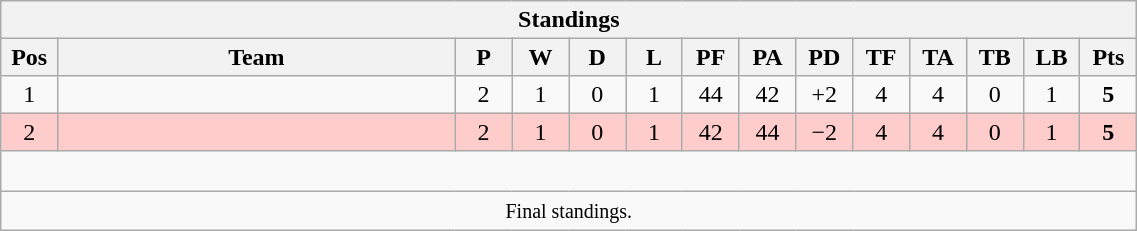<table class="wikitable" style="text-align:center; line-height:110%; font-size:100%; width:60%;">
<tr>
<th colspan="15" cellpadding="0" cellspacing="0"><strong>Standings</strong></th>
</tr>
<tr>
<th style="width:5%;">Pos</th>
<th style="width:35%;">Team</th>
<th style="width:5%;">P</th>
<th style="width:5%;">W</th>
<th style="width:5%;">D</th>
<th style="width:5%;">L</th>
<th style="width:5%;">PF</th>
<th style="width:5%;">PA</th>
<th style="width:5%;">PD</th>
<th style="width:5%;">TF</th>
<th style="width:5%;">TA</th>
<th style="width:5%;">TB</th>
<th style="width:5%;">LB</th>
<th style="width:5%;">Pts<br></th>
</tr>
<tr>
<td>1</td>
<td style="text-align:left;"></td>
<td>2</td>
<td>1</td>
<td>0</td>
<td>1</td>
<td>44</td>
<td>42</td>
<td>+2</td>
<td>4</td>
<td>4</td>
<td>0</td>
<td>1</td>
<td><strong>5</strong></td>
</tr>
<tr style="background:#FFCCCC;">
<td>2</td>
<td style="text-align:left;"></td>
<td>2</td>
<td>1</td>
<td>0</td>
<td>1</td>
<td>42</td>
<td>44</td>
<td>−2</td>
<td>4</td>
<td>4</td>
<td>0</td>
<td>1</td>
<td><strong>5</strong></td>
</tr>
<tr>
<td colspan="100%" cellpadding="0" cellspacing="0" style="height: 20px;"></td>
</tr>
<tr>
<td colspan="100%" cellpadding="0" cellspacing="0"><small>Final standings.</small></td>
</tr>
</table>
